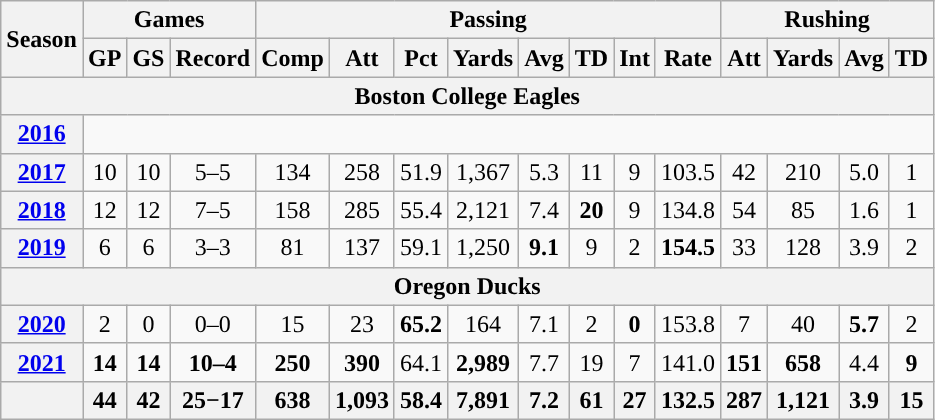<table class="wikitable" style="text-align:center;">
<tr>
<th rowspan="2">Season</th>
<th colspan="3">Games</th>
<th colspan="8">Passing</th>
<th colspan="5">Rushing</th>
</tr>
<tr>
<th>GP</th>
<th>GS</th>
<th>Record</th>
<th>Comp</th>
<th>Att</th>
<th>Pct</th>
<th>Yards</th>
<th>Avg</th>
<th>TD</th>
<th>Int</th>
<th>Rate</th>
<th>Att</th>
<th>Yards</th>
<th>Avg</th>
<th>TD</th>
</tr>
<tr>
<th colspan="16">Boston College Eagles</th>
</tr>
<tr>
<th><a href='#'>2016</a></th>
<td colspan="15"></td>
</tr>
<tr>
<th><a href='#'>2017</a></th>
<td>10</td>
<td>10</td>
<td>5–5</td>
<td>134</td>
<td>258</td>
<td>51.9</td>
<td>1,367</td>
<td>5.3</td>
<td>11</td>
<td>9</td>
<td>103.5</td>
<td>42</td>
<td>210</td>
<td>5.0</td>
<td>1</td>
</tr>
<tr>
<th><a href='#'>2018</a></th>
<td>12</td>
<td>12</td>
<td>7–5</td>
<td>158</td>
<td>285</td>
<td>55.4</td>
<td>2,121</td>
<td>7.4</td>
<td><strong>20</strong></td>
<td>9</td>
<td>134.8</td>
<td>54</td>
<td>85</td>
<td>1.6</td>
<td>1</td>
</tr>
<tr>
<th><a href='#'>2019</a></th>
<td>6</td>
<td>6</td>
<td>3–3</td>
<td>81</td>
<td>137</td>
<td>59.1</td>
<td>1,250</td>
<td><strong>9.1</strong></td>
<td>9</td>
<td>2</td>
<td><strong>154.5</strong></td>
<td>33</td>
<td>128</td>
<td>3.9</td>
<td>2</td>
</tr>
<tr>
<th colspan="16">Oregon Ducks</th>
</tr>
<tr>
<th><a href='#'>2020</a></th>
<td>2</td>
<td>0</td>
<td>0–0</td>
<td>15</td>
<td>23</td>
<td><strong>65.2</strong></td>
<td>164</td>
<td>7.1</td>
<td>2</td>
<td><strong>0</strong></td>
<td>153.8</td>
<td>7</td>
<td>40</td>
<td><strong>5.7</strong></td>
<td>2</td>
</tr>
<tr>
<th><a href='#'>2021</a></th>
<td><strong>14</strong></td>
<td><strong>14</strong></td>
<td><strong>10–4</strong></td>
<td><strong>250</strong></td>
<td><strong>390</strong></td>
<td>64.1</td>
<td><strong>2,989</strong></td>
<td>7.7</td>
<td>19</td>
<td>7</td>
<td>141.0</td>
<td><strong>151</strong></td>
<td><strong>658</strong></td>
<td>4.4</td>
<td><strong>9</strong></td>
</tr>
<tr>
<th></th>
<th>44</th>
<th>42</th>
<th>25−17</th>
<th>638</th>
<th>1,093</th>
<th>58.4</th>
<th>7,891</th>
<th>7.2</th>
<th>61</th>
<th>27</th>
<th>132.5</th>
<th>287</th>
<th>1,121</th>
<th>3.9</th>
<th>15</th>
</tr>
</table>
